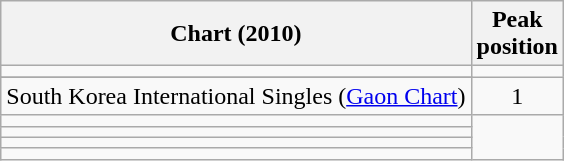<table class="wikitable sortable">
<tr>
<th>Chart (2010)</th>
<th>Peak<br>position</th>
</tr>
<tr>
<td></td>
</tr>
<tr>
</tr>
<tr>
</tr>
<tr>
<td>South Korea International Singles (<a href='#'>Gaon Chart</a>)</td>
<td style="text-align:center;">1</td>
</tr>
<tr>
<td></td>
</tr>
<tr>
<td></td>
</tr>
<tr>
<td></td>
</tr>
<tr>
<td></td>
</tr>
</table>
